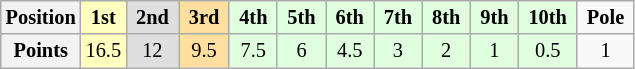<table class="wikitable" style="font-size:85%; text-align:center">
<tr>
<th>Position</th>
<td style="background:#FFFFBF;"> <strong>1st</strong> </td>
<td style="background:#DFDFDF;"> <strong>2nd</strong> </td>
<td style="background:#FFDF9F;"> <strong>3rd</strong> </td>
<td style="background:#DFFFDF;"> <strong>4th</strong> </td>
<td style="background:#DFFFDF;"> <strong>5th</strong> </td>
<td style="background:#DFFFDF;"> <strong>6th</strong> </td>
<td style="background:#DFFFDF;"> <strong>7th</strong> </td>
<td style="background:#DFFFDF;"> <strong>8th</strong> </td>
<td style="background:#DFFFDF;"> <strong>9th</strong> </td>
<td style="background:#DFFFDF;"> <strong>10th</strong> </td>
<td> <strong>Pole</strong> </td>
</tr>
<tr>
<th>Points</th>
<td style="background:#FFFFBF;">16.5</td>
<td style="background:#DFDFDF;">12</td>
<td style="background:#FFDF9F;">9.5</td>
<td style="background:#DFFFDF;">7.5</td>
<td style="background:#DFFFDF;">6</td>
<td style="background:#DFFFDF;">4.5</td>
<td style="background:#DFFFDF;">3</td>
<td style="background:#DFFFDF;">2</td>
<td style="background:#DFFFDF;">1</td>
<td style="background:#DFFFDF;">0.5</td>
<td>1</td>
</tr>
</table>
